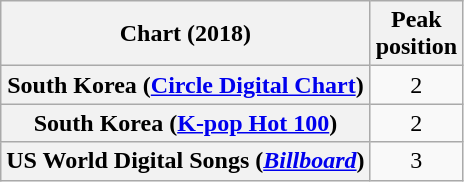<table class="wikitable plainrowheaders" style="text-align:center">
<tr>
<th scope="col">Chart (2018)</th>
<th scope="col">Peak<br>position</th>
</tr>
<tr>
<th scope="row">South Korea (<a href='#'>Circle Digital Chart</a>)</th>
<td>2</td>
</tr>
<tr>
<th scope="row">South Korea (<a href='#'>K-pop Hot 100</a>)</th>
<td>2</td>
</tr>
<tr>
<th scope="row">US World Digital Songs (<a href='#'><em>Billboard</em></a>)</th>
<td>3</td>
</tr>
</table>
